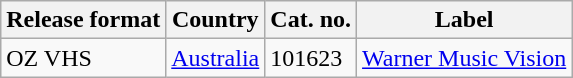<table class="wikitable">
<tr>
<th>Release format</th>
<th>Country</th>
<th>Cat. no.</th>
<th>Label</th>
</tr>
<tr>
<td>OZ VHS</td>
<td><a href='#'>Australia</a></td>
<td>101623</td>
<td><a href='#'>Warner Music Vision</a></td>
</tr>
</table>
